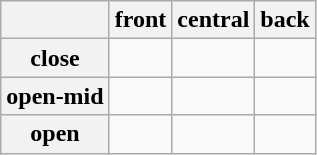<table class="wikitable">
<tr>
<th></th>
<th>front</th>
<th>central</th>
<th>back</th>
</tr>
<tr>
<th>close</th>
<td></td>
<td></td>
<td></td>
</tr>
<tr>
<th>open-mid</th>
<td></td>
<td></td>
<td></td>
</tr>
<tr>
<th>open</th>
<td></td>
<td></td>
<td></td>
</tr>
</table>
